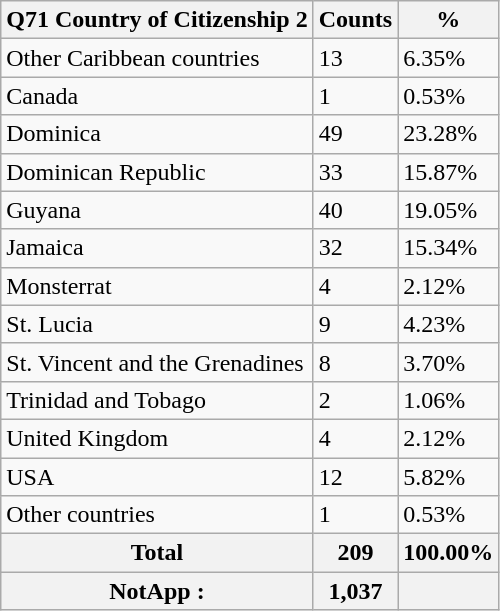<table class="wikitable sortable">
<tr>
<th>Q71 Country of Citizenship 2</th>
<th>Counts</th>
<th>%</th>
</tr>
<tr>
<td>Other Caribbean countries</td>
<td>13</td>
<td>6.35%</td>
</tr>
<tr>
<td>Canada</td>
<td>1</td>
<td>0.53%</td>
</tr>
<tr>
<td>Dominica</td>
<td>49</td>
<td>23.28%</td>
</tr>
<tr>
<td>Dominican Republic</td>
<td>33</td>
<td>15.87%</td>
</tr>
<tr>
<td>Guyana</td>
<td>40</td>
<td>19.05%</td>
</tr>
<tr>
<td>Jamaica</td>
<td>32</td>
<td>15.34%</td>
</tr>
<tr>
<td>Monsterrat</td>
<td>4</td>
<td>2.12%</td>
</tr>
<tr>
<td>St. Lucia</td>
<td>9</td>
<td>4.23%</td>
</tr>
<tr>
<td>St. Vincent and the Grenadines</td>
<td>8</td>
<td>3.70%</td>
</tr>
<tr>
<td>Trinidad and Tobago</td>
<td>2</td>
<td>1.06%</td>
</tr>
<tr>
<td>United Kingdom</td>
<td>4</td>
<td>2.12%</td>
</tr>
<tr>
<td>USA</td>
<td>12</td>
<td>5.82%</td>
</tr>
<tr>
<td>Other countries</td>
<td>1</td>
<td>0.53%</td>
</tr>
<tr>
<th>Total</th>
<th>209</th>
<th>100.00%</th>
</tr>
<tr>
<th>NotApp :</th>
<th>1,037</th>
<th></th>
</tr>
</table>
